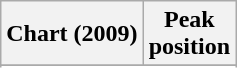<table class="wikitable sortable plainrowheaders">
<tr>
<th scope="col">Chart (2009)</th>
<th scope="col">Peak<br>position</th>
</tr>
<tr>
</tr>
<tr>
</tr>
<tr>
</tr>
<tr>
</tr>
<tr>
</tr>
<tr>
</tr>
<tr>
</tr>
<tr>
</tr>
</table>
